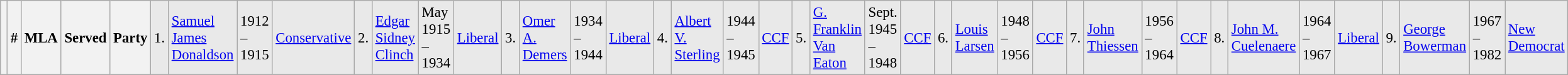<table class="wikitable" style="font-size: 95%; clear:both">
<tr style="background-color:#E9E9E9">
<th></th>
<th style="width: 25px">#</th>
<th style="width: 170px">MLA</th>
<th style="width: 80px">Served</th>
<th style="width: 150px">Party<br></th>
<td>1.</td>
<td><a href='#'>Samuel James Donaldson</a></td>
<td>1912 – 1915</td>
<td><a href='#'>Conservative</a><br></td>
<td>2.</td>
<td><a href='#'>Edgar Sidney Clinch</a></td>
<td>May 1915 – 1934</td>
<td><a href='#'>Liberal</a><br></td>
<td>3.</td>
<td><a href='#'>Omer A. Demers</a></td>
<td>1934 – 1944</td>
<td><a href='#'>Liberal</a><br></td>
<td>4.</td>
<td><a href='#'>Albert V. Sterling</a></td>
<td>1944 – 1945</td>
<td><a href='#'>CCF</a><br></td>
<td>5.</td>
<td><a href='#'>G. Franklin Van Eaton</a></td>
<td>Sept. 1945 – 1948</td>
<td><a href='#'>CCF</a><br></td>
<td>6.</td>
<td><a href='#'>Louis Larsen</a></td>
<td>1948 – 1956</td>
<td><a href='#'>CCF</a><br></td>
<td>7.</td>
<td><a href='#'>John Thiessen</a></td>
<td>1956 – 1964</td>
<td><a href='#'>CCF</a><br></td>
<td>8.</td>
<td><a href='#'>John M. Cuelenaere</a></td>
<td>1964 – 1967</td>
<td><a href='#'>Liberal</a><br></td>
<td>9.</td>
<td><a href='#'>George Bowerman</a></td>
<td>1967 – 1982</td>
<td><a href='#'>New Democrat</a></td>
</tr>
</table>
